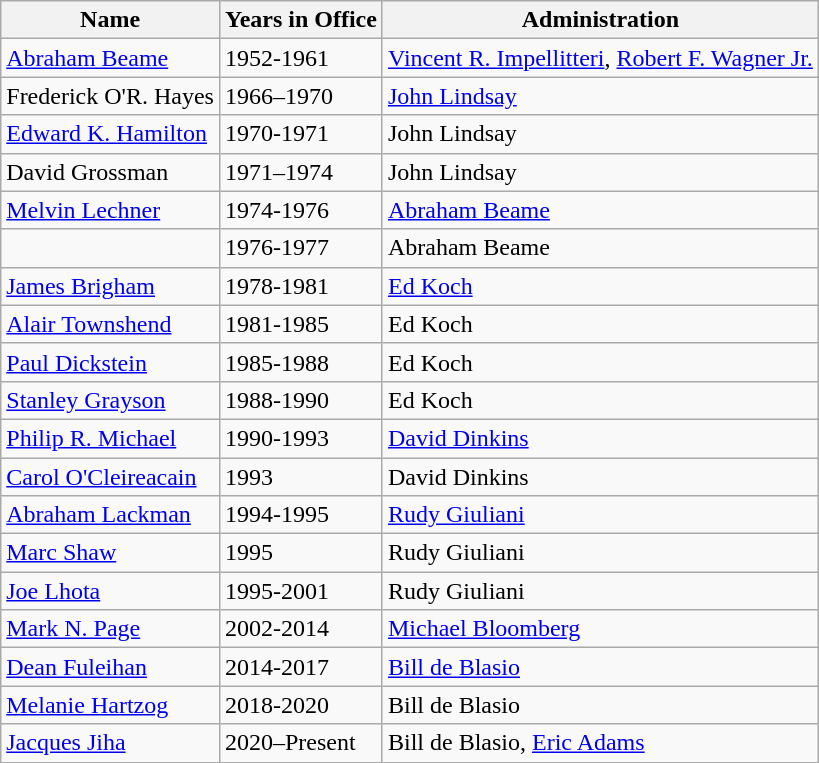<table class="wikitable">
<tr>
<th>Name</th>
<th>Years in Office</th>
<th>Administration</th>
</tr>
<tr>
<td><a href='#'>Abraham Beame</a></td>
<td>1952-1961</td>
<td><a href='#'>Vincent R. Impellitteri</a>, <a href='#'>Robert F. Wagner Jr.</a></td>
</tr>
<tr>
<td>Frederick O'R. Hayes</td>
<td>1966–1970</td>
<td><a href='#'>John Lindsay</a></td>
</tr>
<tr>
<td><a href='#'>Edward K. Hamilton</a></td>
<td>1970-1971</td>
<td>John Lindsay</td>
</tr>
<tr>
<td>David Grossman</td>
<td>1971–1974</td>
<td>John Lindsay</td>
</tr>
<tr>
<td><a href='#'>Melvin Lechner</a></td>
<td>1974-1976</td>
<td><a href='#'>Abraham Beame</a></td>
</tr>
<tr>
<td></td>
<td>1976-1977</td>
<td>Abraham Beame</td>
</tr>
<tr>
<td><a href='#'>James Brigham</a></td>
<td>1978-1981</td>
<td><a href='#'>Ed Koch</a></td>
</tr>
<tr>
<td><a href='#'>Alair Townshend</a></td>
<td>1981-1985</td>
<td>Ed Koch</td>
</tr>
<tr>
<td><a href='#'>Paul Dickstein</a></td>
<td>1985-1988</td>
<td>Ed Koch</td>
</tr>
<tr>
<td><a href='#'>Stanley Grayson</a></td>
<td>1988-1990</td>
<td>Ed Koch</td>
</tr>
<tr>
<td><a href='#'>Philip R. Michael</a></td>
<td>1990-1993</td>
<td><a href='#'>David Dinkins</a></td>
</tr>
<tr>
<td><a href='#'>Carol O'Cleireacain</a></td>
<td>1993</td>
<td>David Dinkins</td>
</tr>
<tr>
<td><a href='#'>Abraham Lackman</a></td>
<td>1994-1995</td>
<td><a href='#'>Rudy Giuliani</a></td>
</tr>
<tr>
<td><a href='#'>Marc Shaw</a></td>
<td>1995</td>
<td>Rudy Giuliani</td>
</tr>
<tr>
<td><a href='#'>Joe Lhota</a></td>
<td>1995-2001</td>
<td>Rudy Giuliani</td>
</tr>
<tr>
<td><a href='#'>Mark N. Page</a></td>
<td>2002-2014</td>
<td><a href='#'>Michael Bloomberg</a></td>
</tr>
<tr>
<td><a href='#'>Dean Fuleihan</a></td>
<td>2014-2017</td>
<td><a href='#'>Bill de Blasio</a></td>
</tr>
<tr>
<td><a href='#'>Melanie Hartzog</a></td>
<td>2018-2020</td>
<td>Bill de Blasio</td>
</tr>
<tr>
<td><a href='#'>Jacques Jiha</a></td>
<td>2020–Present</td>
<td>Bill de Blasio, <a href='#'>Eric Adams</a></td>
</tr>
</table>
